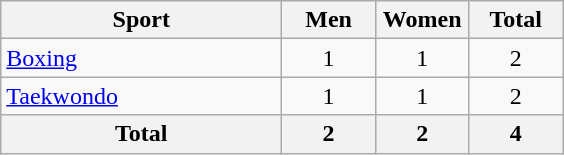<table class="wikitable sortable" style="text-align:center;">
<tr>
<th width=180>Sport</th>
<th width=55>Men</th>
<th width=55>Women</th>
<th width=55>Total</th>
</tr>
<tr>
<td align=left><a href='#'>Boxing</a></td>
<td>1</td>
<td>1</td>
<td>2</td>
</tr>
<tr>
<td align=left><a href='#'>Taekwondo</a></td>
<td>1</td>
<td>1</td>
<td>2</td>
</tr>
<tr>
<th>Total</th>
<th>2</th>
<th>2</th>
<th>4</th>
</tr>
</table>
